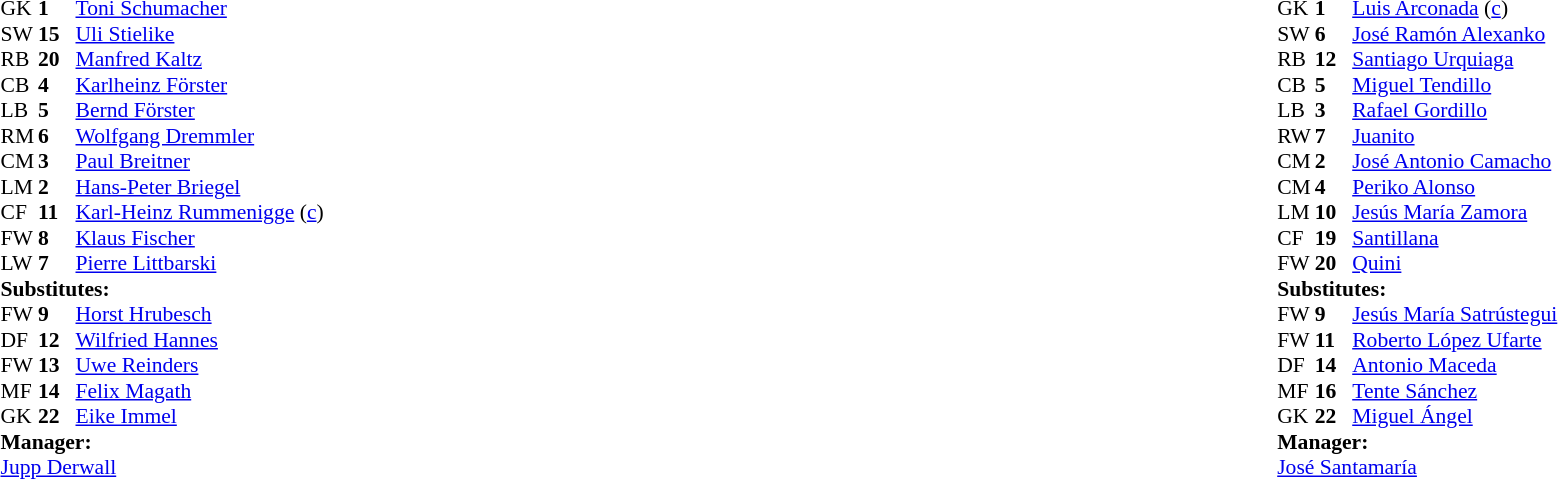<table width="100%">
<tr>
<td valign="top" width="50%"><br><table style="font-size: 90%" cellspacing="0" cellpadding="0">
<tr>
<th width="25"></th>
<th width="25"></th>
</tr>
<tr>
<td>GK</td>
<td><strong>1</strong></td>
<td><a href='#'>Toni Schumacher</a></td>
</tr>
<tr>
<td>SW</td>
<td><strong>15</strong></td>
<td><a href='#'>Uli Stielike</a></td>
</tr>
<tr>
<td>RB</td>
<td><strong>20</strong></td>
<td><a href='#'>Manfred Kaltz</a></td>
</tr>
<tr>
<td>CB</td>
<td><strong>4</strong></td>
<td><a href='#'>Karlheinz Förster</a></td>
</tr>
<tr>
<td>LB</td>
<td><strong>5</strong></td>
<td><a href='#'>Bernd Förster</a></td>
</tr>
<tr>
<td>RM</td>
<td><strong>6</strong></td>
<td><a href='#'>Wolfgang Dremmler</a></td>
</tr>
<tr>
<td>CM</td>
<td><strong>3</strong></td>
<td><a href='#'>Paul Breitner</a></td>
</tr>
<tr>
<td>LM</td>
<td><strong>2</strong></td>
<td><a href='#'>Hans-Peter Briegel</a></td>
<td></td>
</tr>
<tr>
<td>CF</td>
<td><strong>11</strong></td>
<td><a href='#'>Karl-Heinz Rummenigge</a> (<a href='#'>c</a>)</td>
<td></td>
<td></td>
</tr>
<tr>
<td>FW</td>
<td><strong>8</strong></td>
<td><a href='#'>Klaus Fischer</a></td>
<td></td>
</tr>
<tr>
<td>LW</td>
<td><strong>7</strong></td>
<td><a href='#'>Pierre Littbarski</a></td>
</tr>
<tr>
<td colspan=3><strong>Substitutes:</strong></td>
</tr>
<tr>
<td>FW</td>
<td><strong>9</strong></td>
<td><a href='#'>Horst Hrubesch</a></td>
</tr>
<tr>
<td>DF</td>
<td><strong>12</strong></td>
<td><a href='#'>Wilfried Hannes</a></td>
</tr>
<tr>
<td>FW</td>
<td><strong>13</strong></td>
<td><a href='#'>Uwe Reinders</a></td>
<td></td>
<td></td>
</tr>
<tr>
<td>MF</td>
<td><strong>14</strong></td>
<td><a href='#'>Felix Magath</a></td>
</tr>
<tr>
<td>GK</td>
<td><strong>22</strong></td>
<td><a href='#'>Eike Immel</a></td>
</tr>
<tr>
<td colspan=3><strong>Manager:</strong></td>
</tr>
<tr>
<td colspan=3><a href='#'>Jupp Derwall</a></td>
</tr>
</table>
</td>
<td valign="top" width="50%"><br><table style="font-size: 90%" cellspacing="0" cellpadding="0" align="center">
<tr>
<th width=25></th>
<th width=25></th>
</tr>
<tr>
<td>GK</td>
<td><strong>1</strong></td>
<td><a href='#'>Luis Arconada</a> (<a href='#'>c</a>)</td>
</tr>
<tr>
<td>SW</td>
<td><strong>6</strong></td>
<td><a href='#'>José Ramón Alexanko</a></td>
<td></td>
</tr>
<tr>
<td>RB</td>
<td><strong>12</strong></td>
<td><a href='#'>Santiago Urquiaga</a></td>
</tr>
<tr>
<td>CB</td>
<td><strong>5</strong></td>
<td><a href='#'>Miguel Tendillo</a></td>
</tr>
<tr>
<td>LB</td>
<td><strong>3</strong></td>
<td><a href='#'>Rafael Gordillo</a></td>
</tr>
<tr>
<td>RW</td>
<td><strong>7</strong></td>
<td><a href='#'>Juanito</a></td>
<td></td>
<td></td>
</tr>
<tr>
<td>CM</td>
<td><strong>2</strong></td>
<td><a href='#'>José Antonio Camacho</a></td>
<td></td>
</tr>
<tr>
<td>CM</td>
<td><strong>4</strong></td>
<td><a href='#'>Periko Alonso</a></td>
</tr>
<tr>
<td>LM</td>
<td><strong>10</strong></td>
<td><a href='#'>Jesús María Zamora</a></td>
</tr>
<tr>
<td>CF</td>
<td><strong>19</strong></td>
<td><a href='#'>Santillana</a></td>
</tr>
<tr>
<td>FW</td>
<td><strong>20</strong></td>
<td><a href='#'>Quini</a></td>
<td></td>
<td></td>
</tr>
<tr>
<td colspan=3><strong>Substitutes:</strong></td>
</tr>
<tr>
<td>FW</td>
<td><strong>9</strong></td>
<td><a href='#'>Jesús María Satrústegui</a></td>
</tr>
<tr>
<td>FW</td>
<td><strong>11</strong></td>
<td><a href='#'>Roberto López Ufarte</a></td>
<td></td>
<td></td>
</tr>
<tr>
<td>DF</td>
<td><strong>14</strong></td>
<td><a href='#'>Antonio Maceda</a></td>
</tr>
<tr>
<td>MF</td>
<td><strong>16</strong></td>
<td><a href='#'>Tente Sánchez</a></td>
<td></td>
<td></td>
</tr>
<tr>
<td>GK</td>
<td><strong>22</strong></td>
<td><a href='#'>Miguel Ángel</a></td>
</tr>
<tr>
<td colspan=3><strong>Manager:</strong></td>
</tr>
<tr>
<td colspan=4><a href='#'>José Santamaría</a></td>
</tr>
</table>
</td>
</tr>
</table>
